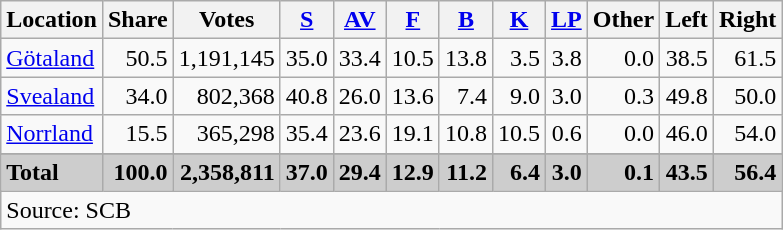<table class="wikitable sortable" style=text-align:right>
<tr>
<th>Location</th>
<th>Share</th>
<th>Votes</th>
<th><a href='#'>S</a></th>
<th><a href='#'>AV</a></th>
<th><a href='#'>F</a></th>
<th><a href='#'>B</a></th>
<th><a href='#'>K</a></th>
<th><a href='#'>LP</a></th>
<th>Other</th>
<th>Left</th>
<th>Right</th>
</tr>
<tr>
<td align=left><a href='#'>Götaland</a></td>
<td>50.5</td>
<td>1,191,145</td>
<td>35.0</td>
<td>33.4</td>
<td>10.5</td>
<td>13.8</td>
<td>3.5</td>
<td>3.8</td>
<td>0.0</td>
<td>38.5</td>
<td>61.5</td>
</tr>
<tr>
<td align=left><a href='#'>Svealand</a></td>
<td>34.0</td>
<td>802,368</td>
<td>40.8</td>
<td>26.0</td>
<td>13.6</td>
<td>7.4</td>
<td>9.0</td>
<td>3.0</td>
<td>0.3</td>
<td>49.8</td>
<td>50.0</td>
</tr>
<tr>
<td align=left><a href='#'>Norrland</a></td>
<td>15.5</td>
<td>365,298</td>
<td>35.4</td>
<td>23.6</td>
<td>19.1</td>
<td>10.8</td>
<td>10.5</td>
<td>0.6</td>
<td>0.0</td>
<td>46.0</td>
<td>54.0</td>
</tr>
<tr>
</tr>
<tr style="background:#CDCDCD;">
<td align=left><strong>Total</strong></td>
<td><strong>100.0</strong></td>
<td><strong>2,358,811</strong></td>
<td><strong>37.0</strong></td>
<td><strong>29.4</strong></td>
<td><strong>12.9</strong></td>
<td><strong>11.2</strong></td>
<td><strong>6.4</strong></td>
<td><strong>3.0</strong></td>
<td><strong>0.1</strong></td>
<td><strong>43.5</strong></td>
<td><strong>56.4</strong></td>
</tr>
<tr>
<td align=left colspan=12>Source: SCB </td>
</tr>
</table>
